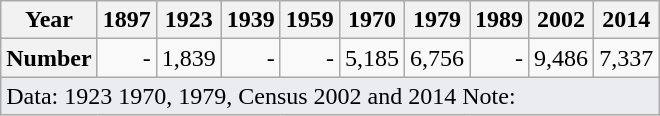<table class="wikitable" style="text-align:right">
<tr>
<th>Year</th>
<th>1897</th>
<th>1923</th>
<th>1939</th>
<th>1959</th>
<th>1970</th>
<th>1979</th>
<th>1989</th>
<th>2002</th>
<th>2014</th>
</tr>
<tr>
<th>Number</th>
<td>-</td>
<td>1,839</td>
<td>-</td>
<td>-</td>
<td> 5,185</td>
<td> 6,756</td>
<td>-</td>
<td> 9,486</td>
<td> 7,337</td>
</tr>
<tr>
<td colspan=15 class="wikitable" style="align:left;text-align:left;background-color:#eaecf0">Data: 1923 1970, 1979, Census 2002 and 2014 Note:</td>
</tr>
</table>
